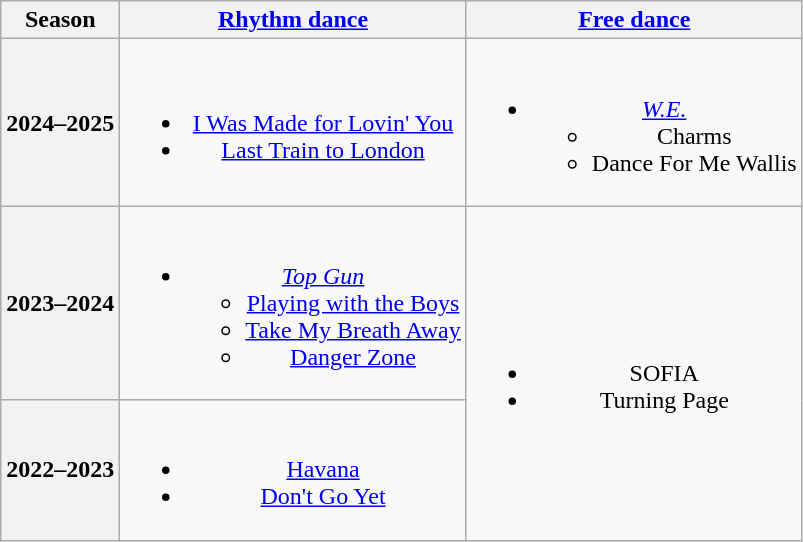<table class=wikitable style=text-align:center>
<tr>
<th>Season</th>
<th><a href='#'>Rhythm dance</a></th>
<th><a href='#'>Free dance</a></th>
</tr>
<tr>
<th>2024–2025 <br> </th>
<td><br><ul><li><a href='#'>I Was Made for Lovin' You</a> <br> </li><li><a href='#'>Last Train to London</a> <br> </li></ul></td>
<td><br><ul><li><em><a href='#'>W.E.</a></em><ul><li>Charms</li><li>Dance For Me Wallis <br> </li></ul></li></ul></td>
</tr>
<tr>
<th>2023–2024 <br> </th>
<td><br><ul><li><em><a href='#'>Top Gun</a></em><ul><li><a href='#'>Playing with the Boys</a> <br> </li><li><a href='#'>Take My Breath Away</a> <br> </li><li><a href='#'>Danger Zone</a> <br> </li></ul></li></ul></td>
<td rowspan=2><br><ul><li>SOFIA <br> </li><li>Turning Page <br> </li></ul></td>
</tr>
<tr>
<th>2022–2023 <br> </th>
<td><br><ul><li><a href='#'>Havana</a></li><li><a href='#'>Don't Go Yet</a> <br> </li></ul></td>
</tr>
</table>
